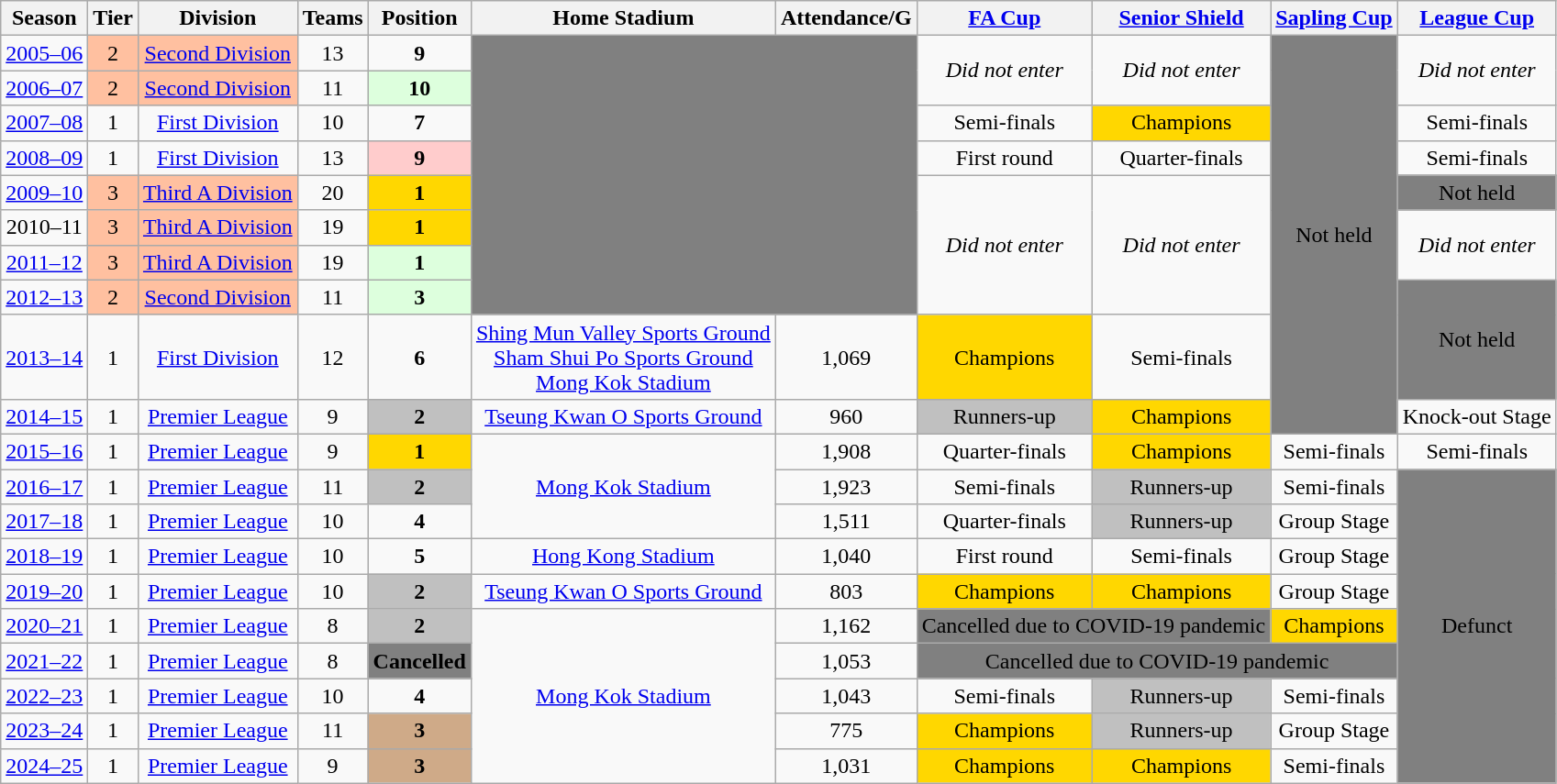<table class=wikitable>
<tr>
<th>Season</th>
<th>Tier</th>
<th>Division</th>
<th>Teams</th>
<th>Position</th>
<th>Home Stadium</th>
<th>Attendance/G</th>
<th><a href='#'>FA Cup</a></th>
<th><a href='#'>Senior Shield</a></th>
<th><a href='#'>Sapling Cup</a></th>
<th><a href='#'>League Cup</a></th>
</tr>
<tr>
<td align=center><a href='#'>2005–06</a></td>
<td align=center bgcolor=#ffc0a0>2</td>
<td align=center bgcolor=#ffc0a0><a href='#'>Second Division</a></td>
<td align=center>13</td>
<td align=center><strong>9</strong></td>
<td rowspan=8 colspan=2 align=center style=background:gray;></td>
<td rowspan=2 align=center><em>Did not enter</em></td>
<td rowspan=2 align=center><em>Did not enter</em></td>
<td rowspan=10 align=center style=background:gray;>Not held</td>
<td rowspan=2 align=center><em>Did not enter</em></td>
</tr>
<tr>
<td align=center><a href='#'>2006–07</a></td>
<td align=center bgcolor=#ffc0a0>2</td>
<td align=center bgcolor=#ffc0a0><a href='#'>Second Division</a></td>
<td align=center>11</td>
<td align=center bgcolor=#DDFFDD><strong>10</strong></td>
</tr>
<tr>
<td align=center><a href='#'>2007–08</a></td>
<td align=center>1</td>
<td align=center><a href='#'>First Division</a></td>
<td align=center>10</td>
<td align=center><strong>7</strong></td>
<td align=center>Semi-finals</td>
<td align=center bgcolor=gold>Champions</td>
<td align=center>Semi-finals</td>
</tr>
<tr>
<td align=center><a href='#'>2008–09</a></td>
<td align=center>1</td>
<td align=center><a href='#'>First Division</a></td>
<td align=center>13</td>
<td align=center bgcolor=#ffcccc><strong>9</strong></td>
<td align=center>First round</td>
<td align=center>Quarter-finals</td>
<td align=center>Semi-finals</td>
</tr>
<tr>
<td align=center><a href='#'>2009–10</a></td>
<td align=center bgcolor=#ffc0a0>3</td>
<td align=center bgcolor=#ffc0a0><a href='#'>Third A Division</a></td>
<td align=center>20</td>
<td align=center bgcolor=gold><strong>1</strong></td>
<td rowspan=4 align=center><em>Did not enter</em></td>
<td rowspan=4 align=center><em>Did not enter</em></td>
<td align=center style=background:gray;>Not held</td>
</tr>
<tr>
<td align=center>2010–11</td>
<td align=center bgcolor=#ffc0a0>3</td>
<td align=center bgcolor=#ffc0a0><a href='#'>Third A Division</a></td>
<td align=center>19</td>
<td align=center bgcolor=gold><strong>1</strong></td>
<td rowspan=2 align=center><em>Did not enter</em></td>
</tr>
<tr>
<td align=center><a href='#'>2011–12</a></td>
<td align=center bgcolor=#ffc0a0>3</td>
<td align=center bgcolor=#ffc0a0><a href='#'>Third A Division</a></td>
<td align=center>19</td>
<td align=center bgcolor=#DDFFDD><strong>1</strong></td>
</tr>
<tr>
<td align=center><a href='#'>2012–13</a></td>
<td align=center bgcolor=#ffc0a0>2</td>
<td align=center  bgcolor=#ffc0a0><a href='#'>Second Division</a></td>
<td align=center>11</td>
<td align=center bgcolor=#ddffdd><strong>3</strong></td>
<td rowspan=2 align=center style=background:gray;>Not held</td>
</tr>
<tr>
<td align=center><a href='#'>2013–14</a></td>
<td align=center>1</td>
<td align=center><a href='#'>First Division</a></td>
<td align=center>12</td>
<td align=center><strong>6</strong></td>
<td align=center><a href='#'>Shing Mun Valley Sports Ground</a><br><a href='#'>Sham Shui Po Sports Ground</a><br><a href='#'>Mong Kok Stadium</a></td>
<td align=center>1,069</td>
<td align=center bgcolor=gold>Champions</td>
<td align=center>Semi-finals</td>
</tr>
<tr>
<td align=center><a href='#'>2014–15</a></td>
<td align=center>1</td>
<td align=center><a href='#'>Premier League</a></td>
<td align=center>9</td>
<td align=center bgcolor=silver><strong>2</strong></td>
<td align=center><a href='#'>Tseung Kwan O Sports Ground</a></td>
<td align=center>960</td>
<td align=center bgcolor=silver>Runners-up</td>
<td align=center bgcolor=gold>Champions</td>
<td align=center>Knock-out Stage</td>
</tr>
<tr>
<td align=center><a href='#'>2015–16</a></td>
<td align=center>1</td>
<td align=center><a href='#'>Premier League</a></td>
<td align=center>9</td>
<td align=center bgcolor=gold><strong>1</strong></td>
<td rowspan=3 align=center><a href='#'>Mong Kok Stadium</a></td>
<td align=center>1,908</td>
<td align=center>Quarter-finals</td>
<td align=center bgcolor=gold>Champions</td>
<td align=center>Semi-finals</td>
<td align=center>Semi-finals</td>
</tr>
<tr>
<td align=center><a href='#'>2016–17</a></td>
<td align=center>1</td>
<td align=center><a href='#'>Premier League</a></td>
<td align=center>11</td>
<td align=center bgcolor=silver><strong>2</strong></td>
<td align=center>1,923</td>
<td align=center>Semi-finals</td>
<td align=center bgcolor=silver>Runners-up</td>
<td align=center>Semi-finals</td>
<td rowspan=9 align=center style=background:gray;>Defunct</td>
</tr>
<tr>
<td align=center><a href='#'>2017–18</a></td>
<td align=center>1</td>
<td align=center><a href='#'>Premier League</a></td>
<td align=center>10</td>
<td align=center><strong>4</strong></td>
<td align=center>1,511</td>
<td align=center>Quarter-finals</td>
<td align=center bgcolor=silver>Runners-up</td>
<td align=center>Group Stage</td>
</tr>
<tr>
<td align=center><a href='#'>2018–19</a></td>
<td align=center>1</td>
<td align=center><a href='#'>Premier League</a></td>
<td align=center>10</td>
<td align=center><strong>5</strong></td>
<td align=center><a href='#'>Hong Kong Stadium</a></td>
<td align=center>1,040</td>
<td align=center>First round</td>
<td align=center>Semi-finals</td>
<td align=center>Group Stage</td>
</tr>
<tr>
<td align=center><a href='#'>2019–20</a></td>
<td align=center>1</td>
<td align=center><a href='#'>Premier League</a></td>
<td align=center>10</td>
<td align=center bgcolor=silver><strong>2</strong></td>
<td align=center><a href='#'>Tseung Kwan O Sports Ground</a></td>
<td align=center>803</td>
<td align=center bgcolor=gold>Champions</td>
<td align=center bgcolor=gold>Champions</td>
<td align=center>Group Stage</td>
</tr>
<tr>
<td align=center><a href='#'>2020–21</a></td>
<td align=center>1</td>
<td align=center><a href='#'>Premier League</a></td>
<td align=center>8</td>
<td align=center bgcolor=silver><strong>2</strong></td>
<td rowspan=5 align=center><a href='#'>Mong Kok Stadium</a></td>
<td align=center>1,162</td>
<td colspan=2 align=center style=background:gray;>Cancelled due to COVID-19 pandemic</td>
<td align=center bgcolor=gold>Champions</td>
</tr>
<tr>
<td align=center><a href='#'>2021–22</a></td>
<td align=center>1</td>
<td align=center><a href='#'>Premier League</a></td>
<td align=center>8</td>
<td align=center style=background:gray;><strong>Cancelled</strong></td>
<td align=center>1,053</td>
<td colspan=3 align=center style=background:gray;>Cancelled due to COVID-19 pandemic</td>
</tr>
<tr>
<td align=center><a href='#'>2022–23</a></td>
<td align=center>1</td>
<td align=center><a href='#'>Premier League</a></td>
<td align=center>10</td>
<td align=center><strong>4</strong></td>
<td align=center>1,043</td>
<td align=center>Semi-finals</td>
<td align=center bgcolor=silver>Runners-up</td>
<td align=center>Semi-finals</td>
</tr>
<tr>
<td align=center><a href='#'>2023–24</a></td>
<td align=center>1</td>
<td align=center><a href='#'>Premier League</a></td>
<td align=center>11</td>
<td align=center bgcolor=#cfaa88><strong>3</strong></td>
<td align=center>775</td>
<td align=center bgcolor=gold>Champions</td>
<td align=center bgcolor=silver>Runners-up</td>
<td align=center>Group Stage</td>
</tr>
<tr>
<td align=center><a href='#'>2024–25</a></td>
<td align=center>1</td>
<td align=center><a href='#'>Premier League</a></td>
<td align=center>9</td>
<td align=center bgcolor=#cfaa88><strong>3</strong></td>
<td align=center>1,031</td>
<td align=center bgcolor=gold>Champions</td>
<td align=center bgcolor=gold>Champions</td>
<td align=center>Semi-finals</td>
</tr>
</table>
